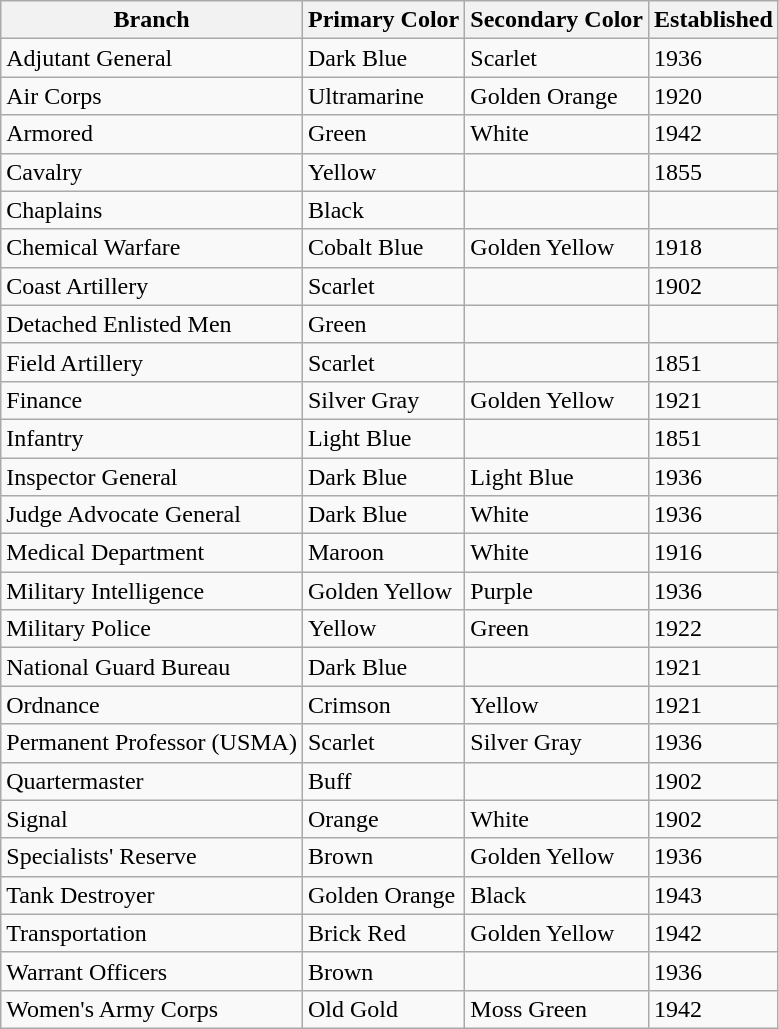<table class="wikitable">
<tr>
<th>Branch</th>
<th>Primary Color</th>
<th>Secondary Color</th>
<th>Established</th>
</tr>
<tr>
<td>Adjutant General</td>
<td>Dark Blue</td>
<td>Scarlet</td>
<td>1936</td>
</tr>
<tr>
<td>Air Corps</td>
<td>Ultramarine</td>
<td>Golden Orange</td>
<td>1920</td>
</tr>
<tr>
<td>Armored</td>
<td>Green</td>
<td>White</td>
<td>1942</td>
</tr>
<tr>
<td>Cavalry</td>
<td>Yellow</td>
<td></td>
<td>1855</td>
</tr>
<tr>
<td>Chaplains</td>
<td>Black</td>
<td></td>
</tr>
<tr>
<td>Chemical Warfare</td>
<td>Cobalt Blue</td>
<td>Golden Yellow</td>
<td>1918</td>
</tr>
<tr>
<td>Coast Artillery</td>
<td>Scarlet</td>
<td></td>
<td>1902</td>
</tr>
<tr>
<td>Detached Enlisted Men</td>
<td>Green</td>
<td></td>
</tr>
<tr>
<td>Field Artillery</td>
<td>Scarlet</td>
<td></td>
<td>1851</td>
</tr>
<tr>
<td>Finance</td>
<td>Silver Gray</td>
<td>Golden Yellow</td>
<td>1921</td>
</tr>
<tr>
<td>Infantry</td>
<td>Light Blue</td>
<td></td>
<td>1851</td>
</tr>
<tr>
<td>Inspector General</td>
<td>Dark Blue</td>
<td>Light Blue</td>
<td>1936</td>
</tr>
<tr>
<td>Judge Advocate General</td>
<td>Dark Blue</td>
<td>White</td>
<td>1936</td>
</tr>
<tr>
<td>Medical Department</td>
<td>Maroon</td>
<td>White</td>
<td>1916</td>
</tr>
<tr>
<td>Military Intelligence</td>
<td>Golden Yellow</td>
<td>Purple</td>
<td>1936</td>
</tr>
<tr>
<td>Military Police</td>
<td>Yellow</td>
<td>Green</td>
<td>1922</td>
</tr>
<tr>
<td>National Guard Bureau</td>
<td>Dark Blue</td>
<td></td>
<td>1921</td>
</tr>
<tr>
<td>Ordnance</td>
<td>Crimson</td>
<td>Yellow</td>
<td>1921</td>
</tr>
<tr>
<td>Permanent Professor (USMA)</td>
<td>Scarlet</td>
<td>Silver Gray</td>
<td>1936</td>
</tr>
<tr>
<td>Quartermaster</td>
<td>Buff</td>
<td></td>
<td>1902</td>
</tr>
<tr>
<td>Signal</td>
<td>Orange</td>
<td>White</td>
<td>1902</td>
</tr>
<tr>
<td>Specialists' Reserve</td>
<td>Brown</td>
<td>Golden Yellow</td>
<td>1936</td>
</tr>
<tr>
<td>Tank Destroyer</td>
<td>Golden Orange</td>
<td>Black</td>
<td>1943</td>
</tr>
<tr>
<td>Transportation</td>
<td>Brick Red</td>
<td>Golden Yellow</td>
<td>1942</td>
</tr>
<tr>
<td>Warrant Officers</td>
<td>Brown</td>
<td></td>
<td>1936</td>
</tr>
<tr>
<td>Women's Army Corps</td>
<td>Old Gold</td>
<td>Moss Green</td>
<td>1942</td>
</tr>
</table>
